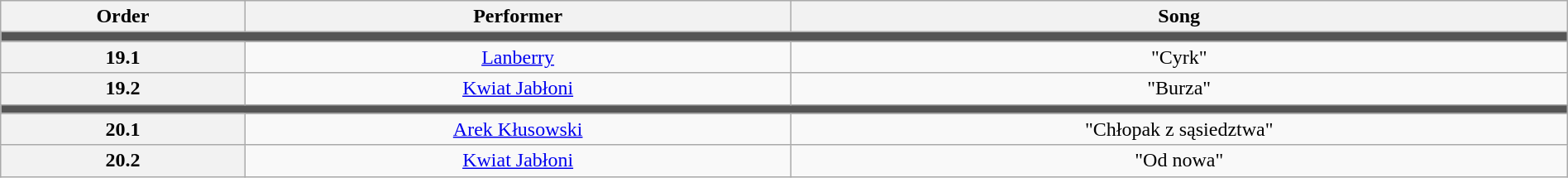<table class="wikitable" style="text-align:center; width:100%">
<tr>
<th>Order</th>
<th>Performer</th>
<th>Song</th>
</tr>
<tr>
<td colspan="10" style="background:#555"></td>
</tr>
<tr>
<th>19.1</th>
<td><a href='#'>Lanberry</a></td>
<td>"Cyrk"</td>
</tr>
<tr>
<th>19.2</th>
<td><a href='#'>Kwiat Jabłoni</a></td>
<td>"Burza"</td>
</tr>
<tr>
<td colspan="10" style="background:#555"></td>
</tr>
<tr>
<th>20.1</th>
<td><a href='#'>Arek Kłusowski</a></td>
<td>"Chłopak z sąsiedztwa"</td>
</tr>
<tr>
<th>20.2</th>
<td><a href='#'>Kwiat Jabłoni</a></td>
<td>"Od nowa"</td>
</tr>
</table>
